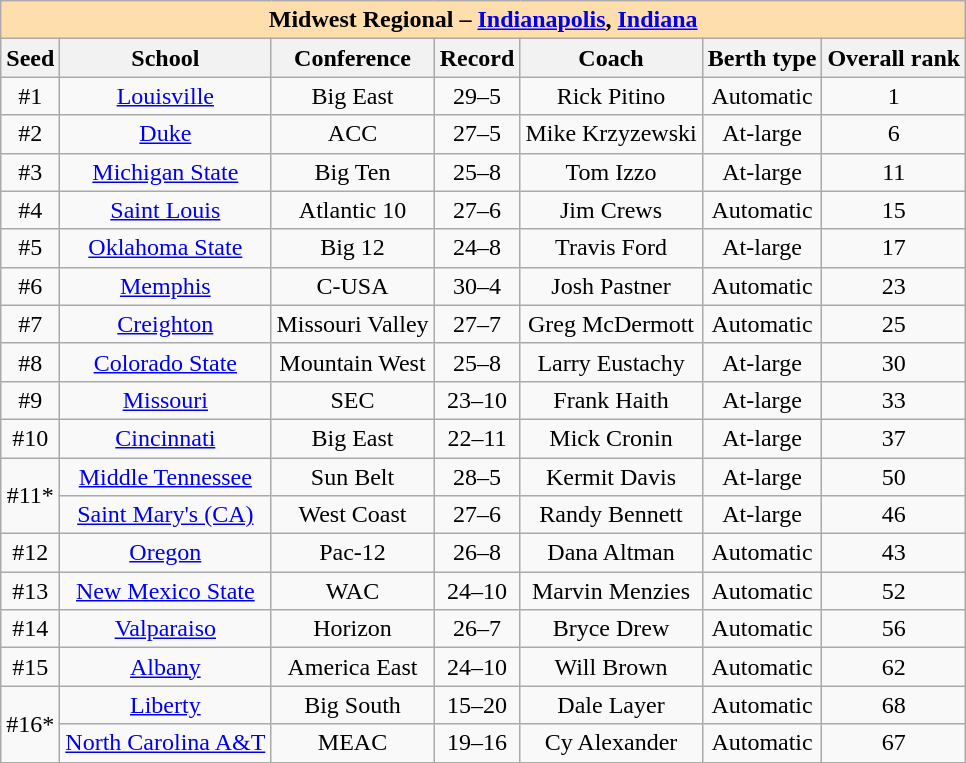<table class="wikitable sortable" style="text-align: center;">
<tr>
<th colspan="7" style="background:#ffdead;">Midwest Regional – <a href='#'>Indianapolis</a>, <a href='#'>Indiana</a></th>
</tr>
<tr>
<th>Seed</th>
<th>School</th>
<th>Conference</th>
<th>Record</th>
<th>Coach</th>
<th>Berth type</th>
<th>Overall rank</th>
</tr>
<tr>
<td>#1</td>
<td><a href='#'>Louisville</a></td>
<td>Big East</td>
<td>29–5</td>
<td>Rick Pitino</td>
<td>Automatic</td>
<td>1</td>
</tr>
<tr>
<td>#2</td>
<td><a href='#'>Duke</a></td>
<td>ACC</td>
<td>27–5</td>
<td>Mike Krzyzewski</td>
<td>At-large</td>
<td>6</td>
</tr>
<tr>
<td>#3</td>
<td><a href='#'>Michigan State</a></td>
<td>Big Ten</td>
<td>25–8</td>
<td>Tom Izzo</td>
<td>At-large</td>
<td>11</td>
</tr>
<tr>
<td>#4</td>
<td><a href='#'>Saint Louis</a></td>
<td>Atlantic 10</td>
<td>27–6</td>
<td>Jim Crews</td>
<td>Automatic</td>
<td>15</td>
</tr>
<tr>
<td>#5</td>
<td><a href='#'>Oklahoma State</a></td>
<td>Big 12</td>
<td>24–8</td>
<td>Travis Ford</td>
<td>At-large</td>
<td>17</td>
</tr>
<tr>
<td>#6</td>
<td><a href='#'>Memphis</a></td>
<td>C-USA</td>
<td>30–4</td>
<td>Josh Pastner</td>
<td>Automatic</td>
<td>23</td>
</tr>
<tr>
<td>#7</td>
<td><a href='#'>Creighton</a></td>
<td>Missouri Valley</td>
<td>27–7</td>
<td>Greg McDermott</td>
<td>Automatic</td>
<td>25</td>
</tr>
<tr>
<td>#8</td>
<td><a href='#'>Colorado State</a></td>
<td>Mountain West</td>
<td>25–8</td>
<td>Larry Eustachy</td>
<td>At-large</td>
<td>30</td>
</tr>
<tr>
<td>#9</td>
<td><a href='#'>Missouri</a></td>
<td>SEC</td>
<td>23–10</td>
<td>Frank Haith</td>
<td>At-large</td>
<td>33</td>
</tr>
<tr>
<td>#10</td>
<td><a href='#'>Cincinnati</a></td>
<td>Big East</td>
<td>22–11</td>
<td>Mick Cronin</td>
<td>At-large</td>
<td>37</td>
</tr>
<tr>
<td rowspan=2>#11*</td>
<td><a href='#'>Middle Tennessee</a></td>
<td>Sun Belt</td>
<td>28–5</td>
<td>Kermit Davis</td>
<td>At-large</td>
<td>50</td>
</tr>
<tr>
<td><a href='#'>Saint Mary's (CA)</a></td>
<td>West Coast</td>
<td>27–6</td>
<td>Randy Bennett</td>
<td>At-large</td>
<td>46</td>
</tr>
<tr>
<td>#12</td>
<td><a href='#'>Oregon</a></td>
<td>Pac-12</td>
<td>26–8</td>
<td>Dana Altman</td>
<td>Automatic</td>
<td>43</td>
</tr>
<tr>
<td>#13</td>
<td><a href='#'>New Mexico State</a></td>
<td>WAC</td>
<td>24–10</td>
<td>Marvin Menzies</td>
<td>Automatic</td>
<td>52</td>
</tr>
<tr>
<td>#14</td>
<td><a href='#'>Valparaiso</a></td>
<td>Horizon</td>
<td>26–7</td>
<td>Bryce Drew</td>
<td>Automatic</td>
<td>56</td>
</tr>
<tr>
<td>#15</td>
<td><a href='#'>Albany</a></td>
<td>America East</td>
<td>24–10</td>
<td>Will Brown</td>
<td>Automatic</td>
<td>62</td>
</tr>
<tr>
<td rowspan=2>#16*</td>
<td><a href='#'>Liberty</a></td>
<td>Big South</td>
<td>15–20</td>
<td>Dale Layer</td>
<td>Automatic</td>
<td>68</td>
</tr>
<tr>
<td><a href='#'>North Carolina A&T</a></td>
<td>MEAC</td>
<td>19–16</td>
<td>Cy Alexander</td>
<td>Automatic</td>
<td>67</td>
</tr>
</table>
